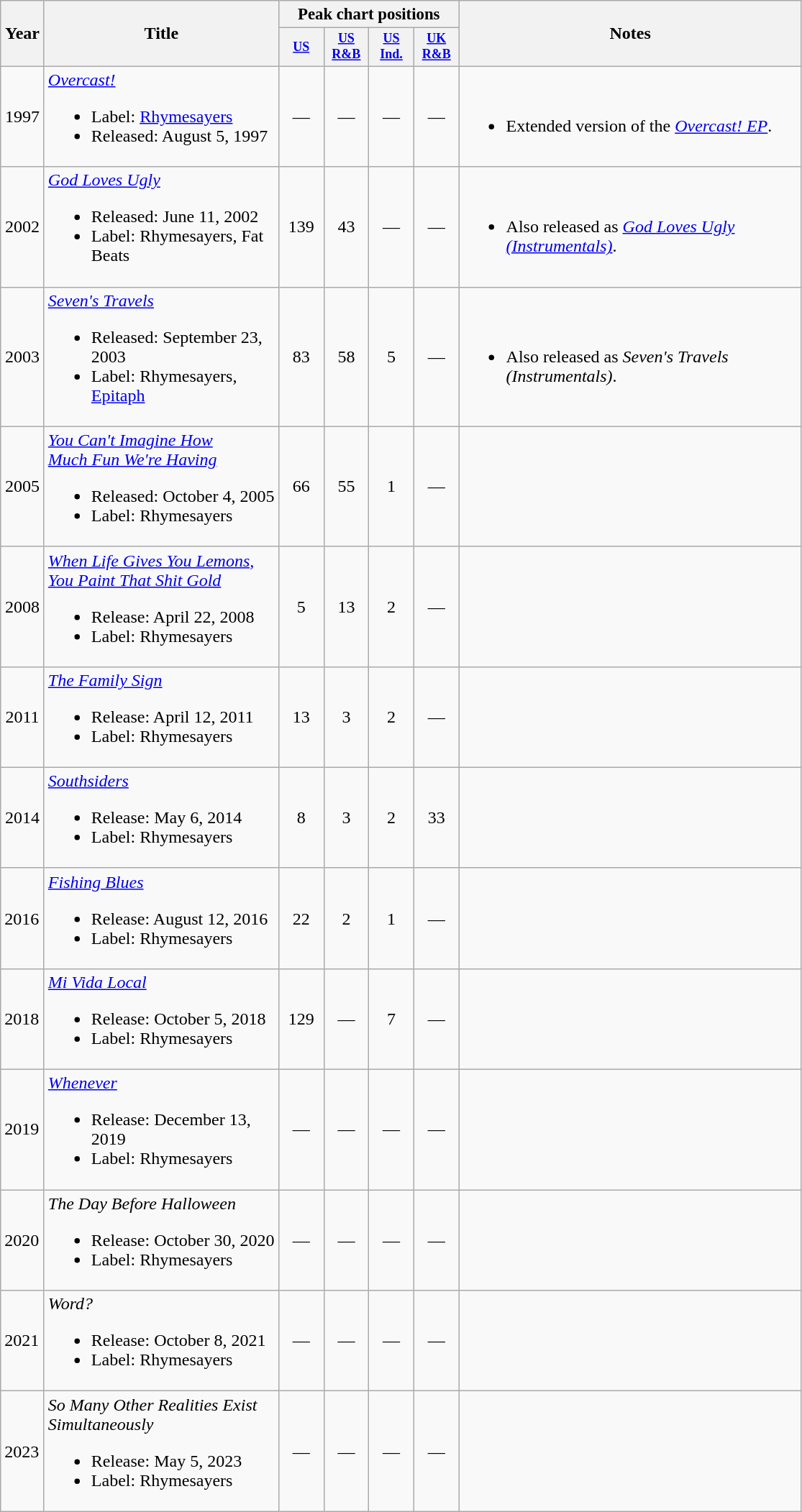<table class="wikitable">
<tr>
<th rowspan="2" width="33">Year</th>
<th width="210" rowspan="2">Title</th>
<th style="width:3em;font-size:95%" colspan="4">Peak chart positions</th>
<th rowspan="2" width="310">Notes</th>
</tr>
<tr>
<th style="width:3em;font-size:75%"><a href='#'>US</a><br></th>
<th style="width:3em;font-size:75%"><a href='#'>US<br>R&B</a><br></th>
<th style="width:3em;font-size:75%"><a href='#'>US<br>Ind.</a><br></th>
<th style="width:3em;font-size:75%"><a href='#'>UK<br>R&B</a><br></th>
</tr>
<tr>
<td align="center">1997</td>
<td><em><a href='#'>Overcast!</a></em><br><ul><li>Label: <a href='#'>Rhymesayers</a></li><li>Released: August 5, 1997</li></ul></td>
<td align="center">—</td>
<td align="center">—</td>
<td align="center">—</td>
<td align="center">—</td>
<td><br><ul><li>Extended version of the <em><a href='#'>Overcast! EP</a></em>.</li></ul></td>
</tr>
<tr>
<td align="center">2002</td>
<td><em><a href='#'>God Loves Ugly</a></em><br><ul><li>Released: June 11, 2002</li><li>Label: Rhymesayers, Fat Beats</li></ul></td>
<td align="center">139</td>
<td align="center">43</td>
<td align="center">—</td>
<td align="center">—</td>
<td><br><ul><li>Also released as <em><a href='#'>God Loves Ugly (Instrumentals)</a></em>.</li></ul></td>
</tr>
<tr>
<td align="center">2003</td>
<td><em><a href='#'>Seven's Travels</a></em><br><ul><li>Released: September 23, 2003</li><li>Label: Rhymesayers, <a href='#'>Epitaph</a></li></ul></td>
<td align="center">83</td>
<td align="center">58</td>
<td align="center">5</td>
<td align="center">—</td>
<td><br><ul><li>Also released as <em>Seven's Travels (Instrumentals)</em>.</li></ul></td>
</tr>
<tr>
<td align="center">2005</td>
<td><em><a href='#'>You Can't Imagine How<br>Much Fun We're Having</a></em><br><ul><li>Released: October 4, 2005</li><li>Label: Rhymesayers</li></ul></td>
<td align="center">66</td>
<td align="center">55</td>
<td align="center">1</td>
<td align="center">—</td>
<td></td>
</tr>
<tr>
<td align="center">2008</td>
<td><em><a href='#'>When Life Gives You Lemons,<br>You Paint That Shit Gold</a></em><br><ul><li>Release: April 22, 2008</li><li>Label: Rhymesayers</li></ul></td>
<td align="center">5</td>
<td align="center">13</td>
<td align="center">2</td>
<td align="center">—</td>
<td></td>
</tr>
<tr>
<td align="center">2011</td>
<td><em><a href='#'>The Family Sign</a></em><br><ul><li>Release: April 12, 2011</li><li>Label: Rhymesayers</li></ul></td>
<td align="center">13</td>
<td align="center">3</td>
<td align="center">2</td>
<td align="center">—</td>
<td></td>
</tr>
<tr>
<td align="center">2014</td>
<td><em><a href='#'>Southsiders</a></em><br><ul><li>Release: May 6, 2014</li><li>Label: Rhymesayers</li></ul></td>
<td align="center">8</td>
<td align="center">3</td>
<td align="center">2</td>
<td align="center">33</td>
<td></td>
</tr>
<tr>
<td>2016</td>
<td><a href='#'><em>Fishing Blues</em></a><br><ul><li>Release: August 12, 2016</li><li>Label: Rhymesayers</li></ul></td>
<td align="center">22</td>
<td align="center">2</td>
<td align="center">1</td>
<td align="center">—</td>
<td></td>
</tr>
<tr>
<td>2018</td>
<td><em><a href='#'>Mi Vida Local</a></em><br><ul><li>Release: October 5, 2018</li><li>Label: Rhymesayers</li></ul></td>
<td align="center">129</td>
<td align="center">—</td>
<td align="center">7</td>
<td align="center">—</td>
<td></td>
</tr>
<tr>
<td>2019</td>
<td><em><a href='#'>Whenever</a></em><br><ul><li>Release: December 13, 2019</li><li>Label: Rhymesayers</li></ul></td>
<td align="center">—</td>
<td align="center">—</td>
<td align="center">—</td>
<td align="center">—</td>
<td></td>
</tr>
<tr>
<td>2020</td>
<td><em>The Day Before Halloween</em><br><ul><li>Release: October 30, 2020</li><li>Label: Rhymesayers</li></ul></td>
<td align="center">—</td>
<td align="center">—</td>
<td align="center">—</td>
<td align="center">—</td>
<td></td>
</tr>
<tr>
<td>2021</td>
<td><em>Word?</em><br><ul><li>Release: October 8, 2021</li><li>Label: Rhymesayers</li></ul></td>
<td align="center">—</td>
<td align="center">—</td>
<td align="center">—</td>
<td align="center">—</td>
<td></td>
</tr>
<tr>
<td>2023</td>
<td><em>So Many Other Realities Exist Simultaneously</em><br><ul><li>Release: May 5, 2023</li><li>Label: Rhymesayers</li></ul></td>
<td align="center">—</td>
<td align="center">—</td>
<td align="center">—</td>
<td align="center">—</td>
<td></td>
</tr>
</table>
